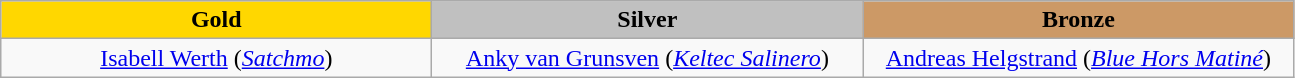<table class="wikitable">
<tr>
<th style="width:280px; background:gold;">Gold</th>
<th style="width:280px; background:silver;">Silver</th>
<th style="width:280px; background:#c96;">Bronze</th>
</tr>
<tr>
<td style="text-align:center;"> <a href='#'>Isabell Werth</a> (<em><a href='#'>Satchmo</a></em>)</td>
<td style="text-align:center;"> <a href='#'>Anky van Grunsven</a> (<em><a href='#'>Keltec Salinero</a></em>)</td>
<td style="text-align:center;"> <a href='#'>Andreas Helgstrand</a> (<em><a href='#'>Blue Hors Matiné</a></em>)</td>
</tr>
</table>
